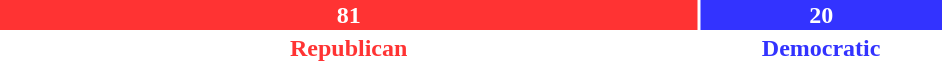<table style="width:50%">
<tr>
<td scope="row" colspan="3" style="text-align:center"></td>
</tr>
<tr>
<td scope="row" style="background:#F33; width:74.26%; text-align:center; color:white"><strong>81</strong></td>
<td style="background:#33F; width:25.74%; text-align:center; color:white"><strong>20</strong></td>
</tr>
<tr>
<td scope="row" style="text-align:center; color:#F33"><strong>Republican</strong></td>
<td style="text-align:center; color:#33F"><strong>Democratic</strong></td>
</tr>
</table>
